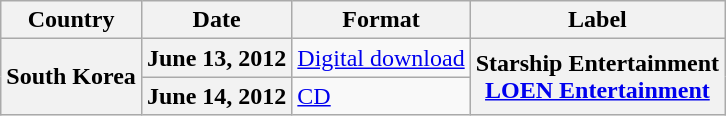<table class="wikitable plainrowheaders">
<tr>
<th scope="col">Country</th>
<th>Date</th>
<th>Format</th>
<th>Label</th>
</tr>
<tr>
<th scope="row" rowspan="2">South Korea</th>
<th scope="row" rowspan="1">June 13, 2012</th>
<td><a href='#'>Digital download</a></td>
<th scope="row" rowspan="2">Starship Entertainment<br><a href='#'>LOEN Entertainment</a></th>
</tr>
<tr>
<th scope="row" rowspan="1">June 14, 2012</th>
<td><a href='#'>CD</a></td>
</tr>
</table>
